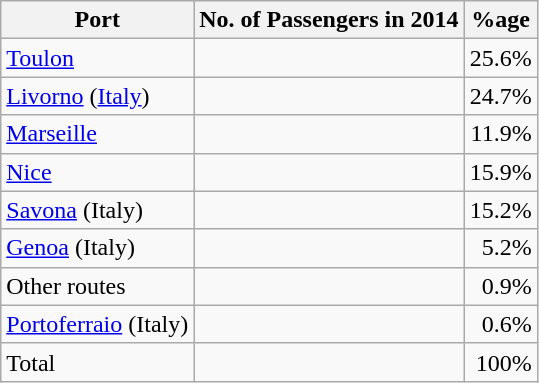<table class="wikitable">
<tr>
<th>Port</th>
<th>No. of Passengers in 2014</th>
<th>%age</th>
</tr>
<tr>
<td><a href='#'>Toulon</a></td>
<td align="right"></td>
<td align="right">25.6%</td>
</tr>
<tr>
<td><a href='#'>Livorno</a> (<a href='#'>Italy</a>)</td>
<td align="right"></td>
<td align="right">24.7%</td>
</tr>
<tr>
<td><a href='#'>Marseille</a></td>
<td align="right"></td>
<td align="right">11.9%</td>
</tr>
<tr>
<td><a href='#'>Nice</a></td>
<td align="right"></td>
<td align="right">15.9%</td>
</tr>
<tr>
<td><a href='#'>Savona</a> (Italy)</td>
<td align="right"></td>
<td align="right">15.2%</td>
</tr>
<tr>
<td><a href='#'>Genoa</a> (Italy)</td>
<td align="right"></td>
<td align="right">5.2%</td>
</tr>
<tr>
<td>Other routes</td>
<td align="right"></td>
<td align="right">0.9%</td>
</tr>
<tr>
<td><a href='#'>Portoferraio</a> (Italy)</td>
<td align="right"></td>
<td align="right">0.6%</td>
</tr>
<tr>
<td>Total</td>
<td align="right"></td>
<td align="right">100%</td>
</tr>
</table>
